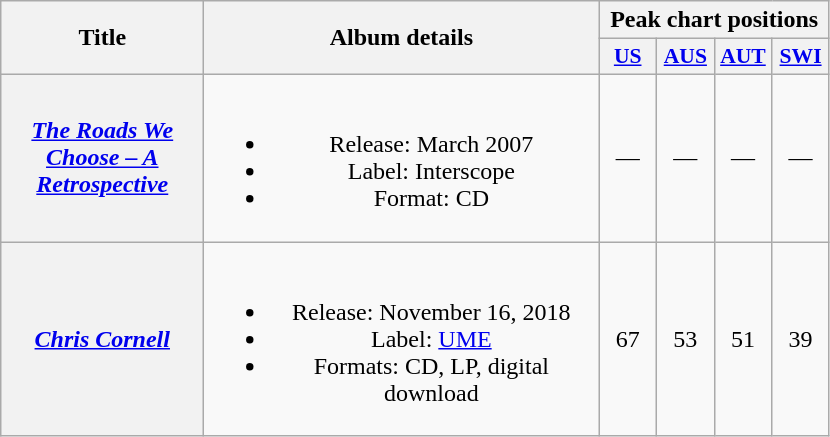<table class="wikitable plainrowheaders" style="text-align:center;" border="1">
<tr>
<th scope="col" rowspan="2" style="width:8em;">Title</th>
<th scope="col" rowspan="2" style="width:16em;">Album details</th>
<th scope="col" colspan="4">Peak chart positions</th>
</tr>
<tr>
<th scope="col" style="width:2.2em;font-size:90%;"><a href='#'>US</a><br></th>
<th scope="col" style="width:2.2em;font-size:90%;"><a href='#'>AUS</a><br></th>
<th scope="col" style="width:2.2em;font-size:90%;"><a href='#'>AUT</a><br></th>
<th scope="col" style="width:2.2em;font-size:90%;"><a href='#'>SWI</a><br></th>
</tr>
<tr>
<th scope="row"><em><a href='#'>The Roads We Choose – A Retrospective</a></em></th>
<td><br><ul><li>Release: March 2007</li><li>Label: Interscope</li><li>Format: CD</li></ul></td>
<td>—</td>
<td>—</td>
<td>—</td>
<td>—</td>
</tr>
<tr>
<th scope="row"><em><a href='#'>Chris Cornell</a></em></th>
<td><br><ul><li>Release: November 16, 2018</li><li>Label: <a href='#'>UME</a></li><li>Formats: CD, LP, digital download</li></ul></td>
<td>67</td>
<td>53</td>
<td>51</td>
<td>39</td>
</tr>
</table>
